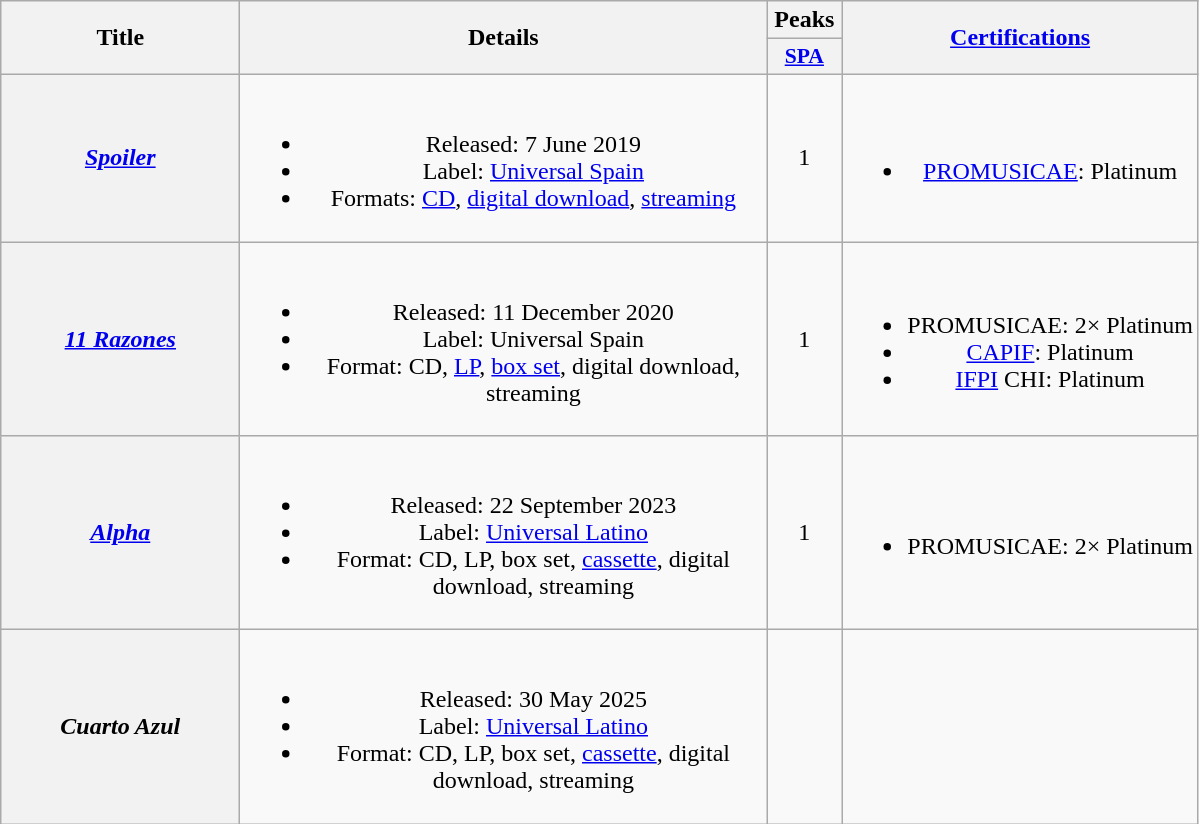<table class="wikitable plainrowheaders" style="text-align:center;">
<tr>
<th scope="col" rowspan="2" style="width:9.5em;">Title</th>
<th scope="col" rowspan="2" style="width:21.5em;">Details</th>
<th scope="col">Peaks</th>
<th scope="col" rowspan="2"><a href='#'>Certifications</a></th>
</tr>
<tr>
<th scope="col" style="width:3em;font-size:90%;"><a href='#'>SPA</a><br></th>
</tr>
<tr>
<th scope="row"><em><a href='#'>Spoiler</a></em></th>
<td><br><ul><li>Released: 7 June 2019</li><li>Label: <a href='#'>Universal Spain</a></li><li>Formats: <a href='#'>CD</a>, <a href='#'>digital download</a>, <a href='#'>streaming</a></li></ul></td>
<td>1</td>
<td><br><ul><li><a href='#'>PROMUSICAE</a>: Platinum</li></ul></td>
</tr>
<tr>
<th scope="row"><em><a href='#'>11 Razones</a></em></th>
<td><br><ul><li>Released: 11 December 2020</li><li>Label: Universal Spain</li><li>Format: CD, <a href='#'>LP</a>, <a href='#'>box set</a>, digital download, streaming</li></ul></td>
<td>1</td>
<td><br><ul><li>PROMUSICAE: 2× Platinum</li><li><a href='#'>CAPIF</a>: Platinum</li><li><a href='#'>IFPI</a> CHI: Platinum</li></ul></td>
</tr>
<tr>
<th scope="row"><em><a href='#'>Alpha</a></em></th>
<td><br><ul><li>Released: 22 September 2023</li><li>Label: <a href='#'>Universal Latino</a></li><li>Format: CD, LP, box set, <a href='#'>cassette</a>, digital download, streaming</li></ul></td>
<td>1</td>
<td><br><ul><li>PROMUSICAE: 2× Platinum</li></ul></td>
</tr>
<tr>
<th scope="row"><em>Cuarto Azul</em></th>
<td><br><ul><li>Released: 30 May 2025</li><li>Label: <a href='#'>Universal Latino</a></li><li>Format: CD, LP, box set, <a href='#'>cassette</a>, digital download, streaming</li></ul></td>
<td></td>
<td></td>
</tr>
</table>
